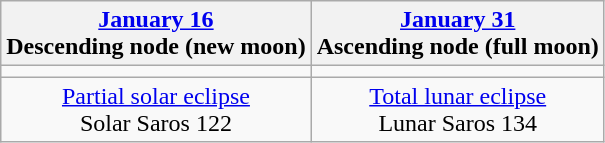<table class="wikitable">
<tr>
<th><a href='#'>January 16</a><br>Descending node (new moon)<br></th>
<th><a href='#'>January 31</a><br>Ascending node (full moon)<br></th>
</tr>
<tr>
<td></td>
<td></td>
</tr>
<tr align=center>
<td><a href='#'>Partial solar eclipse</a><br>Solar Saros 122</td>
<td><a href='#'>Total lunar eclipse</a><br>Lunar Saros 134</td>
</tr>
</table>
